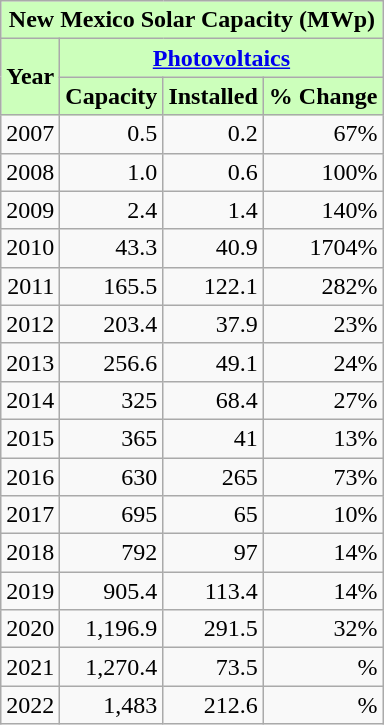<table class="wikitable" style="text-align:right;">
<tr>
<th colspan=7 style="background-color: #cfb;">New Mexico Solar Capacity (MWp)</th>
</tr>
<tr>
<th rowspan=2 style="background-color: #cfb;">Year</th>
<th colspan=3 style="background-color: #cfb;"><a href='#'>Photovoltaics</a></th>
</tr>
<tr>
<th style="background-color: #cfb;">Capacity</th>
<th style="background-color: #cfb;">Installed</th>
<th style="background-color: #cfb;">% Change</th>
</tr>
<tr>
<td>2007</td>
<td>0.5</td>
<td>0.2</td>
<td>67%</td>
</tr>
<tr>
<td>2008</td>
<td>1.0</td>
<td>0.6</td>
<td>100%</td>
</tr>
<tr>
<td>2009</td>
<td>2.4</td>
<td>1.4</td>
<td>140%</td>
</tr>
<tr>
<td>2010</td>
<td>43.3</td>
<td>40.9</td>
<td>1704%</td>
</tr>
<tr>
<td>2011</td>
<td>165.5</td>
<td>122.1</td>
<td>282%</td>
</tr>
<tr>
<td>2012</td>
<td>203.4</td>
<td>37.9</td>
<td>23%</td>
</tr>
<tr>
<td>2013</td>
<td>256.6</td>
<td>49.1</td>
<td>24%</td>
</tr>
<tr>
<td>2014</td>
<td>325</td>
<td>68.4</td>
<td>27%</td>
</tr>
<tr>
<td>2015</td>
<td>365</td>
<td>41</td>
<td>13%</td>
</tr>
<tr>
<td>2016</td>
<td>630</td>
<td>265</td>
<td>73%</td>
</tr>
<tr>
<td>2017</td>
<td>695</td>
<td>65</td>
<td>10%</td>
</tr>
<tr>
<td>2018</td>
<td>792</td>
<td>97</td>
<td>14%</td>
</tr>
<tr>
<td>2019</td>
<td>905.4</td>
<td>113.4</td>
<td>14%</td>
</tr>
<tr>
<td>2020</td>
<td>1,196.9</td>
<td>291.5</td>
<td>32%</td>
</tr>
<tr>
<td>2021</td>
<td>1,270.4</td>
<td>73.5</td>
<td>%</td>
</tr>
<tr>
<td>2022</td>
<td>1,483</td>
<td>212.6</td>
<td>%</td>
</tr>
</table>
